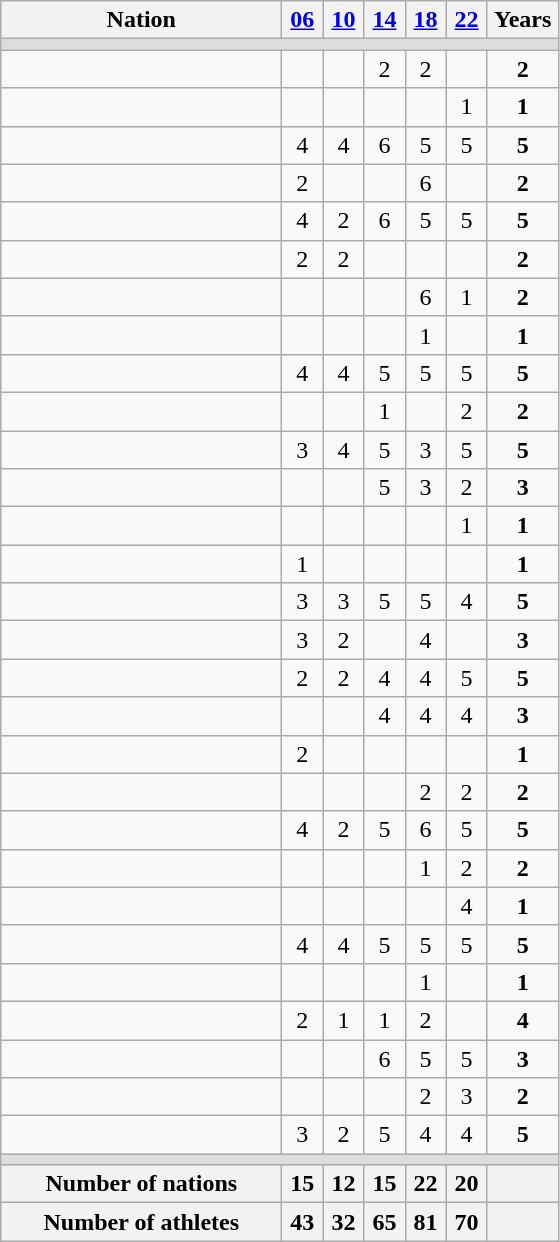<table class=wikitable style="text-align:center">
<tr>
<th width=180>Nation</th>
<th width=20><a href='#'>06</a></th>
<th width=20><a href='#'>10</a></th>
<th width=20><a href='#'>14</a></th>
<th width=20><a href='#'>18</a></th>
<th width=20><a href='#'>22</a></th>
<th width=40>Years</th>
</tr>
<tr bgcolor=#DDDDDD>
<td colspan=7></td>
</tr>
<tr>
<td align=left></td>
<td></td>
<td></td>
<td>2</td>
<td>2</td>
<td></td>
<td><strong>2</strong></td>
</tr>
<tr>
<td align=left></td>
<td></td>
<td></td>
<td></td>
<td></td>
<td>1</td>
<td><strong>1</strong></td>
</tr>
<tr>
<td align=left></td>
<td>4</td>
<td>4</td>
<td>6</td>
<td>5</td>
<td>5</td>
<td><strong>5</strong></td>
</tr>
<tr>
<td align=left></td>
<td>2</td>
<td></td>
<td></td>
<td>6</td>
<td></td>
<td><strong>2</strong></td>
</tr>
<tr>
<td align=left></td>
<td>4</td>
<td>2</td>
<td>6</td>
<td>5</td>
<td>5</td>
<td><strong>5</strong></td>
</tr>
<tr>
<td align=left></td>
<td>2</td>
<td>2</td>
<td></td>
<td></td>
<td></td>
<td><strong>2</strong></td>
</tr>
<tr>
<td align=left></td>
<td></td>
<td></td>
<td></td>
<td>6</td>
<td>1</td>
<td><strong>2</strong></td>
</tr>
<tr>
<td align=left></td>
<td></td>
<td></td>
<td></td>
<td>1</td>
<td></td>
<td><strong>1</strong></td>
</tr>
<tr>
<td align=left></td>
<td>4</td>
<td>4</td>
<td>5</td>
<td>5</td>
<td>5</td>
<td><strong>5</strong></td>
</tr>
<tr>
<td align=left></td>
<td></td>
<td></td>
<td>1</td>
<td></td>
<td>2</td>
<td><strong>2</strong></td>
</tr>
<tr>
<td align=left></td>
<td>3</td>
<td>4</td>
<td>5</td>
<td>3</td>
<td>5</td>
<td><strong>5</strong></td>
</tr>
<tr>
<td align=left></td>
<td></td>
<td></td>
<td>5</td>
<td>3</td>
<td>2</td>
<td><strong>3</strong></td>
</tr>
<tr>
<td align=left></td>
<td></td>
<td></td>
<td></td>
<td></td>
<td>1</td>
<td><strong>1</strong></td>
</tr>
<tr>
<td align=left></td>
<td>1</td>
<td></td>
<td></td>
<td></td>
<td></td>
<td><strong>1</strong></td>
</tr>
<tr>
<td align=left></td>
<td>3</td>
<td>3</td>
<td>5</td>
<td>5</td>
<td>4</td>
<td><strong>5</strong></td>
</tr>
<tr>
<td align=left></td>
<td>3</td>
<td>2</td>
<td></td>
<td>4</td>
<td></td>
<td><strong>3</strong></td>
</tr>
<tr>
<td align=left></td>
<td>2</td>
<td>2</td>
<td>4</td>
<td>4</td>
<td>5</td>
<td><strong>5</strong></td>
</tr>
<tr>
<td align=left></td>
<td></td>
<td></td>
<td>4</td>
<td>4</td>
<td>4</td>
<td><strong>3</strong></td>
</tr>
<tr>
<td align=left></td>
<td>2</td>
<td></td>
<td></td>
<td></td>
<td></td>
<td><strong>1</strong></td>
</tr>
<tr>
<td align=left></td>
<td></td>
<td></td>
<td></td>
<td>2</td>
<td>2</td>
<td><strong>2</strong></td>
</tr>
<tr>
<td align=left></td>
<td>4</td>
<td>2</td>
<td>5</td>
<td>6</td>
<td>5</td>
<td><strong>5</strong></td>
</tr>
<tr>
<td align=left></td>
<td></td>
<td></td>
<td></td>
<td>1</td>
<td>2</td>
<td><strong>2</strong></td>
</tr>
<tr>
<td align=left></td>
<td></td>
<td></td>
<td></td>
<td></td>
<td>4</td>
<td><strong>1</strong></td>
</tr>
<tr>
<td align=left></td>
<td>4</td>
<td>4</td>
<td>5</td>
<td>5</td>
<td>5</td>
<td><strong>5</strong></td>
</tr>
<tr>
<td align=left></td>
<td></td>
<td></td>
<td></td>
<td>1</td>
<td></td>
<td><strong>1</strong></td>
</tr>
<tr>
<td align=left></td>
<td>2</td>
<td>1</td>
<td>1</td>
<td>2</td>
<td></td>
<td><strong>4</strong></td>
</tr>
<tr>
<td align=left></td>
<td></td>
<td></td>
<td>6</td>
<td>5</td>
<td>5</td>
<td><strong>3</strong></td>
</tr>
<tr>
<td align=left></td>
<td></td>
<td></td>
<td></td>
<td>2</td>
<td>3</td>
<td><strong>2</strong></td>
</tr>
<tr>
<td align=left></td>
<td>3</td>
<td>2</td>
<td>5</td>
<td>4</td>
<td>4</td>
<td><strong>5</strong></td>
</tr>
<tr bgcolor=#DDDDDD>
<td colspan=7></td>
</tr>
<tr>
<th>Number of nations</th>
<th>15</th>
<th>12</th>
<th>15</th>
<th>22</th>
<th>20</th>
<th></th>
</tr>
<tr>
<th>Number of athletes</th>
<th>43</th>
<th>32</th>
<th>65</th>
<th>81</th>
<th>70</th>
<th></th>
</tr>
</table>
